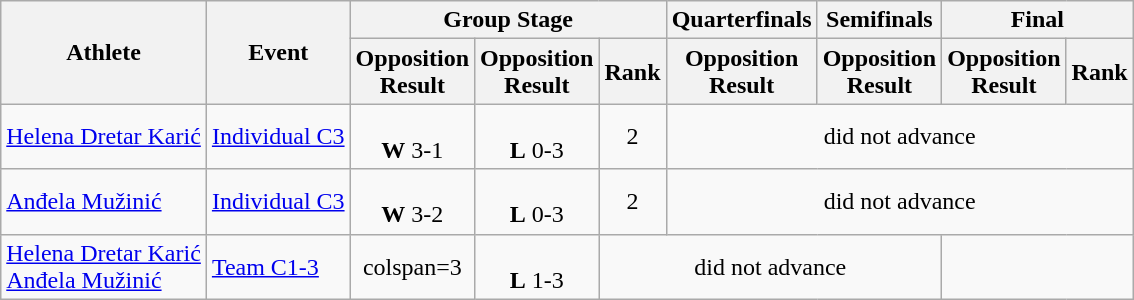<table class=wikitable>
<tr>
<th rowspan="2">Athlete</th>
<th rowspan="2">Event</th>
<th colspan="3">Group Stage</th>
<th>Quarterfinals</th>
<th>Semifinals</th>
<th colspan="2">Final</th>
</tr>
<tr>
<th>Opposition<br>Result</th>
<th>Opposition<br>Result</th>
<th>Rank</th>
<th>Opposition<br>Result</th>
<th>Opposition<br>Result</th>
<th>Opposition<br>Result</th>
<th>Rank</th>
</tr>
<tr align=center>
<td align=left><a href='#'>Helena Dretar Karić</a></td>
<td align=left><a href='#'>Individual C3</a></td>
<td><br> <strong>W</strong> 3-1</td>
<td><br> <strong>L</strong> 0-3</td>
<td>2</td>
<td colspan=4>did not advance</td>
</tr>
<tr align=center>
<td align=left><a href='#'>Anđela Mužinić</a></td>
<td align=left><a href='#'>Individual C3</a></td>
<td><br> <strong>W</strong> 3-2</td>
<td><br> <strong>L</strong> 0-3</td>
<td>2</td>
<td colspan=4>did not advance</td>
</tr>
<tr align=center>
<td align=left><a href='#'>Helena Dretar Karić</a><br><a href='#'>Anđela Mužinić</a></td>
<td align=left><a href='#'>Team C1-3</a></td>
<td>colspan=3 </td>
<td><br> <strong>L</strong> 1-3</td>
<td colspan=3>did not advance</td>
</tr>
</table>
